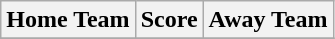<table class="wikitable" style="text-align: center">
<tr>
<th>Home Team</th>
<th>Score</th>
<th>Away Team</th>
</tr>
<tr>
</tr>
</table>
